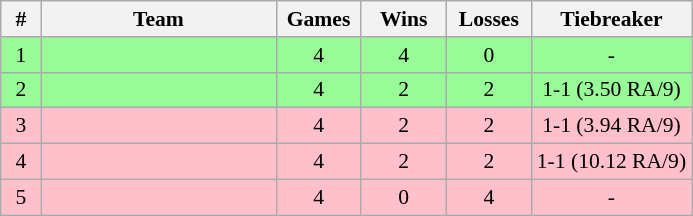<table class=wikitable style="text-align:center; font-size:90%">
<tr>
<th width=20>#</th>
<th width=150>Team</th>
<th width=50>Games</th>
<th width=50>Wins</th>
<th width=50>Losses</th>
<th width=100>Tiebreaker</th>
</tr>
<tr bgcolor=#98fb98>
<td>1</td>
<td align=left></td>
<td>4</td>
<td>4</td>
<td>0</td>
<td>-</td>
</tr>
<tr bgcolor=#98fb98>
<td>2</td>
<td align=left></td>
<td>4</td>
<td>2</td>
<td>2</td>
<td>1-1 (3.50 RA/9)</td>
</tr>
<tr bgcolor=pink>
<td>3</td>
<td align=left></td>
<td>4</td>
<td>2</td>
<td>2</td>
<td>1-1 (3.94 RA/9)</td>
</tr>
<tr bgcolor=pink>
<td>4</td>
<td align=left></td>
<td>4</td>
<td>2</td>
<td>2</td>
<td>1-1 (10.12 RA/9)</td>
</tr>
<tr bgcolor=pink>
<td>5</td>
<td align=left></td>
<td>4</td>
<td>0</td>
<td>4</td>
<td>-</td>
</tr>
</table>
